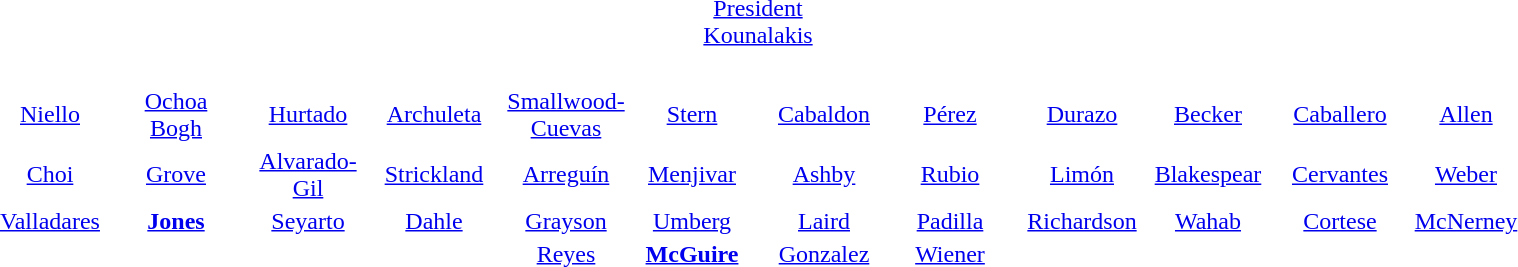<table style="margin-left:auto; margin-right:auto; text-align:center">
<tr border=1>
<td></td>
<td></td>
<td></td>
<td></td>
<td></td>
<td></td>
<td></td>
<td colspan="3" ><a href='#'>President</a><br><a href='#'>Kounalakis</a></td>
</tr>
<tr border=1>
<td><br></td>
</tr>
<tr border=1>
<td width="80" ><a href='#'>Niello</a></td>
<td width="80" ><a href='#'>Ochoa Bogh</a></td>
<td></td>
<td width="80" ><a href='#'>Hurtado</a></td>
<td width="80" ><a href='#'>Archuleta</a></td>
<td></td>
<td width="80" ><a href='#'>Smallwood-Cuevas</a></td>
<td width="80" ><a href='#'>Stern</a></td>
<td></td>
<td width="80" ><a href='#'>Cabaldon</a></td>
<td width="80" ><a href='#'>Pérez</a></td>
<td></td>
<td width="80" ><a href='#'>Durazo</a></td>
<td width="80" ><a href='#'>Becker</a></td>
<td></td>
<td width="80" ><a href='#'>Caballero</a></td>
<td width="80" ><a href='#'>Allen</a><br></td>
</tr>
<tr border=1>
<td><a href='#'>Choi</a></td>
<td><a href='#'>Grove</a></td>
<td></td>
<td><a href='#'>Alvarado-Gil</a></td>
<td><a href='#'>Strickland</a></td>
<td></td>
<td><a href='#'>Arreguín</a></td>
<td><a href='#'>Menjivar</a></td>
<td></td>
<td><a href='#'>Ashby</a></td>
<td><a href='#'>Rubio</a></td>
<td></td>
<td><a href='#'>Limón</a></td>
<td><a href='#'>Blakespear</a></td>
<td></td>
<td><a href='#'>Cervantes</a></td>
<td><a href='#'>Weber</a><br></td>
</tr>
<tr border=1>
<td><a href='#'>Valladares</a></td>
<td><strong><a href='#'>Jones</a></strong></td>
<td></td>
<td><a href='#'>Seyarto</a></td>
<td><a href='#'>Dahle</a></td>
<td></td>
<td><a href='#'>Grayson</a></td>
<td><a href='#'>Umberg</a></td>
<td></td>
<td><a href='#'>Laird</a></td>
<td><a href='#'>Padilla</a></td>
<td></td>
<td><a href='#'>Richardson</a></td>
<td><a href='#'>Wahab</a></td>
<td></td>
<td><a href='#'>Cortese</a></td>
<td><a href='#'>McNerney</a><br></td>
</tr>
<tr border=1>
<td></td>
<td></td>
<td></td>
<td></td>
<td></td>
<td></td>
<td><a href='#'>Reyes</a></td>
<td><strong><a href='#'>McGuire</a></strong></td>
<td></td>
<td><a href='#'>Gonzalez</a></td>
<td><a href='#'>Wiener</a></td>
</tr>
</table>
